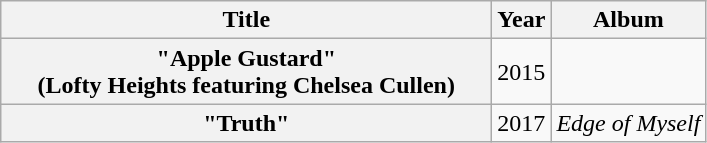<table class="wikitable plainrowheaders" style="text-align:center;">
<tr>
<th scope="col" style="width:20em;">Title</th>
<th scope="col">Year</th>
<th scope="col">Album</th>
</tr>
<tr>
<th scope="row">"Apple Gustard"<br><span>(Lofty Heights featuring Chelsea Cullen)</span></th>
<td>2015</td>
<td></td>
</tr>
<tr>
<th scope="row">"Truth"</th>
<td>2017</td>
<td><em>Edge of Myself</em></td>
</tr>
</table>
